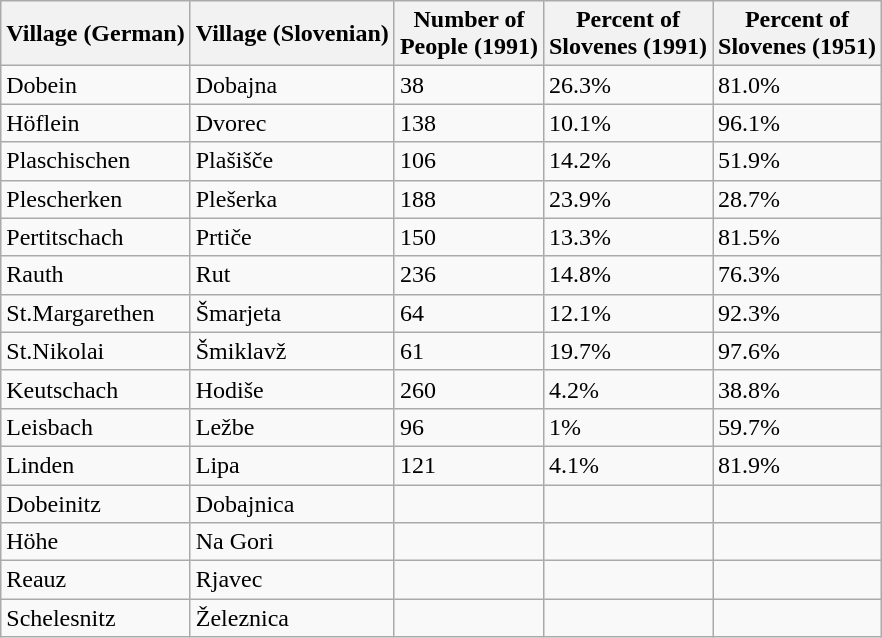<table class="wikitable sortable">
<tr>
<th>Village (German)</th>
<th>Village (Slovenian)</th>
<th>Number of<br>People (1991)</th>
<th>Percent of<br>Slovenes (1991)</th>
<th>Percent of<br>Slovenes (1951)</th>
</tr>
<tr>
<td>Dobein</td>
<td>Dobajna</td>
<td>38</td>
<td>26.3%</td>
<td>81.0%</td>
</tr>
<tr>
<td>Höflein</td>
<td>Dvorec</td>
<td>138</td>
<td>10.1%</td>
<td>96.1%</td>
</tr>
<tr>
<td>Plaschischen</td>
<td>Plašišče</td>
<td>106</td>
<td>14.2%</td>
<td>51.9%</td>
</tr>
<tr>
<td>Plescherken</td>
<td>Plešerka</td>
<td>188</td>
<td>23.9%</td>
<td>28.7%</td>
</tr>
<tr>
<td>Pertitschach</td>
<td>Prtiče</td>
<td>150</td>
<td>13.3%</td>
<td>81.5%</td>
</tr>
<tr>
<td>Rauth</td>
<td>Rut</td>
<td>236</td>
<td>14.8%</td>
<td>76.3%</td>
</tr>
<tr>
<td>St.Margarethen</td>
<td>Šmarjeta</td>
<td>64</td>
<td>12.1%</td>
<td>92.3%</td>
</tr>
<tr>
<td>St.Nikolai</td>
<td>Šmiklavž</td>
<td>61</td>
<td>19.7%</td>
<td>97.6%</td>
</tr>
<tr>
<td>Keutschach</td>
<td>Hodiše</td>
<td>260</td>
<td>4.2%</td>
<td>38.8%</td>
</tr>
<tr>
<td>Leisbach</td>
<td>Ležbe</td>
<td>96</td>
<td>1%</td>
<td>59.7%</td>
</tr>
<tr>
<td>Linden</td>
<td>Lipa</td>
<td>121</td>
<td>4.1%</td>
<td>81.9%</td>
</tr>
<tr>
<td>Dobeinitz</td>
<td>Dobajnica</td>
<td></td>
<td></td>
<td></td>
</tr>
<tr>
<td>Höhe</td>
<td>Na Gori</td>
<td></td>
<td></td>
<td></td>
</tr>
<tr>
<td>Reauz</td>
<td>Rjavec</td>
<td></td>
<td></td>
<td></td>
</tr>
<tr>
<td>Schelesnitz</td>
<td>Železnica</td>
<td></td>
<td></td>
<td></td>
</tr>
</table>
